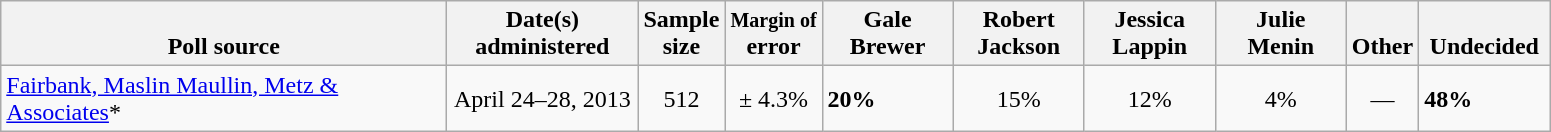<table class="wikitable">
<tr valign= bottom>
<th style="width:290px;">Poll source</th>
<th style="width:120px;">Date(s)<br>administered</th>
<th class=small>Sample<br>size</th>
<th class=small><small>Margin of</small><br>error</th>
<th style="width:80px;">Gale<br>Brewer</th>
<th style="width:80px;">Robert<br>Jackson</th>
<th style="width:80px;">Jessica<br>Lappin</th>
<th style="width:80px;">Julie<br>Menin</th>
<th>Other</th>
<th style="width:80px;">Undecided</th>
</tr>
<tr>
<td><a href='#'>Fairbank, Maslin Maullin, Metz & Associates</a>*</td>
<td align=center>April 24–28, 2013</td>
<td align=center>512</td>
<td align=center>± 4.3%</td>
<td><strong>20%</strong></td>
<td align=center>15%</td>
<td align=center>12%</td>
<td align=center>4%</td>
<td align=center>—</td>
<td><strong>48%</strong></td>
</tr>
</table>
